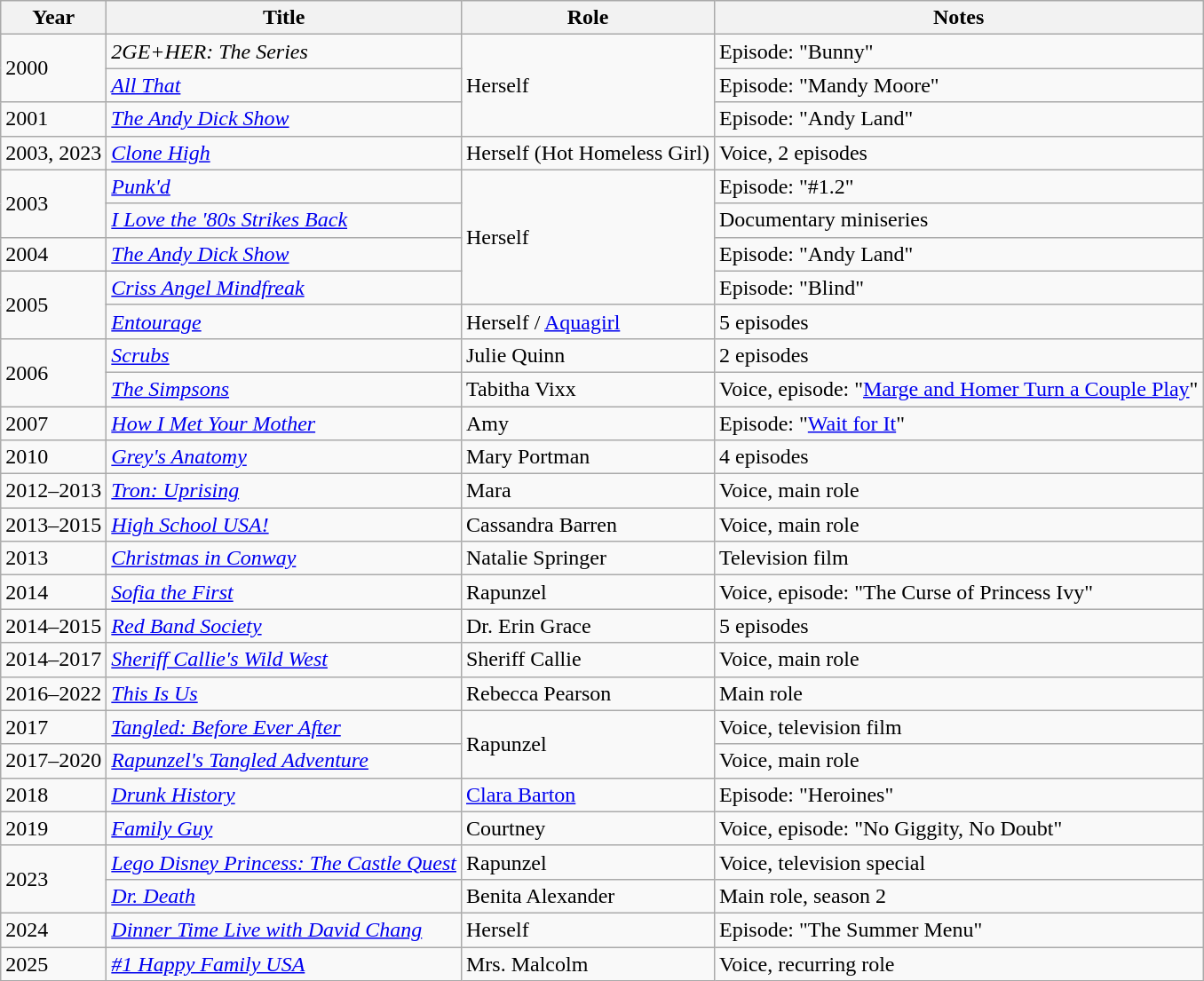<table class="wikitable sortable">
<tr>
<th>Year</th>
<th>Title</th>
<th>Role</th>
<th class="unsortable">Notes</th>
</tr>
<tr>
<td rowspan=2>2000</td>
<td><em>2GE+HER: The Series</em></td>
<td rowspan="3">Herself</td>
<td>Episode: "Bunny"</td>
</tr>
<tr>
<td><em><a href='#'>All That</a></em></td>
<td>Episode: "Mandy Moore"</td>
</tr>
<tr>
<td>2001</td>
<td><em><a href='#'>The Andy Dick Show</a></em></td>
<td>Episode: "Andy Land"</td>
</tr>
<tr>
<td>2003, 2023</td>
<td><em><a href='#'>Clone High</a></em></td>
<td>Herself (Hot Homeless Girl)</td>
<td>Voice, 2 episodes</td>
</tr>
<tr>
<td rowspan=2>2003</td>
<td><em><a href='#'>Punk'd</a></em></td>
<td rowspan="4">Herself</td>
<td>Episode: "#1.2"</td>
</tr>
<tr>
<td><em><a href='#'>I Love the '80s Strikes Back</a></em></td>
<td>Documentary miniseries</td>
</tr>
<tr>
<td>2004</td>
<td><em><a href='#'>The Andy Dick Show</a></em></td>
<td>Episode: "Andy Land"</td>
</tr>
<tr>
<td rowspan=2>2005</td>
<td><em><a href='#'>Criss Angel Mindfreak</a></em></td>
<td>Episode: "Blind"</td>
</tr>
<tr>
<td><em><a href='#'>Entourage</a></em></td>
<td>Herself / <a href='#'>Aquagirl</a></td>
<td>5 episodes</td>
</tr>
<tr>
<td rowspan=2>2006</td>
<td><em><a href='#'>Scrubs</a></em></td>
<td>Julie Quinn</td>
<td>2 episodes</td>
</tr>
<tr>
<td><em><a href='#'>The Simpsons</a></em></td>
<td>Tabitha Vixx</td>
<td>Voice, episode: "<a href='#'>Marge and Homer Turn a Couple Play</a>"</td>
</tr>
<tr>
<td>2007</td>
<td><em><a href='#'>How I Met Your Mother</a></em></td>
<td>Amy</td>
<td>Episode: "<a href='#'>Wait for It</a>"</td>
</tr>
<tr>
<td>2010</td>
<td><em><a href='#'>Grey's Anatomy</a></em></td>
<td>Mary Portman</td>
<td>4 episodes</td>
</tr>
<tr>
<td>2012–2013</td>
<td><em><a href='#'>Tron: Uprising</a></em></td>
<td>Mara</td>
<td>Voice, main role</td>
</tr>
<tr>
<td>2013–2015</td>
<td><em><a href='#'>High School USA!</a></em></td>
<td>Cassandra Barren</td>
<td>Voice, main role</td>
</tr>
<tr>
<td>2013</td>
<td><em><a href='#'>Christmas in Conway</a></em></td>
<td>Natalie Springer</td>
<td>Television film</td>
</tr>
<tr>
<td>2014</td>
<td><em><a href='#'>Sofia the First</a></em></td>
<td>Rapunzel</td>
<td>Voice, episode: "The Curse of Princess Ivy"</td>
</tr>
<tr>
<td>2014–2015</td>
<td><em><a href='#'>Red Band Society</a></em></td>
<td>Dr. Erin Grace</td>
<td>5 episodes</td>
</tr>
<tr>
<td>2014–2017</td>
<td><em><a href='#'>Sheriff Callie's Wild West</a></em></td>
<td>Sheriff Callie</td>
<td>Voice, main role</td>
</tr>
<tr>
<td>2016–2022</td>
<td><em><a href='#'>This Is Us</a></em></td>
<td>Rebecca Pearson</td>
<td>Main role</td>
</tr>
<tr>
<td>2017</td>
<td><em><a href='#'>Tangled: Before Ever After</a></em></td>
<td rowspan="2">Rapunzel</td>
<td>Voice, television film</td>
</tr>
<tr>
<td>2017–2020</td>
<td><em><a href='#'>Rapunzel's Tangled Adventure</a></em></td>
<td>Voice, main role</td>
</tr>
<tr>
<td>2018</td>
<td><em><a href='#'>Drunk History</a></em></td>
<td><a href='#'>Clara Barton</a></td>
<td>Episode: "Heroines"</td>
</tr>
<tr>
<td>2019</td>
<td><em><a href='#'>Family Guy</a></em></td>
<td>Courtney</td>
<td>Voice, episode: "No Giggity, No Doubt"</td>
</tr>
<tr>
<td rowspan="2">2023</td>
<td><em><a href='#'>Lego Disney Princess: The Castle Quest</a></em></td>
<td>Rapunzel</td>
<td>Voice, television special</td>
</tr>
<tr>
<td><a href='#'><em>Dr. Death</em></a></td>
<td>Benita Alexander</td>
<td>Main role, season 2</td>
</tr>
<tr>
<td>2024</td>
<td><em><a href='#'>Dinner Time Live with David Chang</a></em></td>
<td>Herself</td>
<td>Episode: "The Summer Menu"</td>
</tr>
<tr>
<td>2025</td>
<td><em><a href='#'>#1 Happy Family USA</a></em></td>
<td>Mrs. Malcolm</td>
<td>Voice, recurring role</td>
</tr>
</table>
